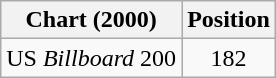<table class="wikitable">
<tr>
<th>Chart (2000)</th>
<th>Position</th>
</tr>
<tr>
<td>US <em>Billboard</em> 200</td>
<td align="center">182</td>
</tr>
</table>
